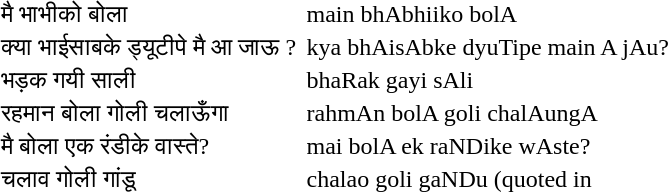<table style="text-align:left;" align="center">
<tr>
<td width="200pt">मै भाभीको बोला</td>
<td width="270pt">main bhAbhiiko bolA</td>
</tr>
<tr>
<td>क्या भाईसाबके ड्यूटीपे मै आ जाऊ ?</td>
<td>kya bhAisAbke dyuTipe main A jAu?</td>
</tr>
<tr>
<td>भड़क गयी साली</td>
<td>bhaRak gayi sAli</td>
</tr>
<tr>
<td>रहमान बोला गोली चलाऊँगा</td>
<td>rahmAn bolA goli chalAungA</td>
</tr>
<tr>
<td>मै बोला एक रंडीके वास्ते?</td>
<td>mai bolA ek raNDike wAste?</td>
</tr>
<tr>
<td>चलाव गोली गांडू</td>
<td>chalao goli gaNDu	(quoted in</td>
</tr>
</table>
